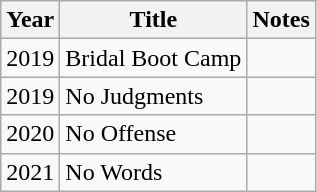<table class="wikitable sortable">
<tr>
<th>Year</th>
<th>Title</th>
<th>Notes</th>
</tr>
<tr>
<td>2019</td>
<td>Bridal Boot Camp</td>
<td></td>
</tr>
<tr>
<td>2019</td>
<td>No Judgments</td>
<td></td>
</tr>
<tr>
<td>2020</td>
<td>No Offense</td>
<td></td>
</tr>
<tr>
<td>2021</td>
<td>No Words</td>
<td></td>
</tr>
</table>
